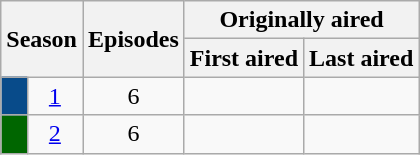<table class="wikitable plainrowheaders" style="text-align:center;">
<tr>
<th colspan="2" rowspan="2">Season</th>
<th rowspan="2">Episodes</th>
<th colspan="2">Originally aired</th>
</tr>
<tr>
<th>First aired</th>
<th>Last aired</th>
</tr>
<tr>
<td style="background: #084B8A;"></td>
<td><a href='#'>1</a></td>
<td>6</td>
<td></td>
<td></td>
</tr>
<tr>
<td style="background: #006600;"></td>
<td><a href='#'>2</a></td>
<td>6</td>
<td></td>
<td></td>
</tr>
</table>
